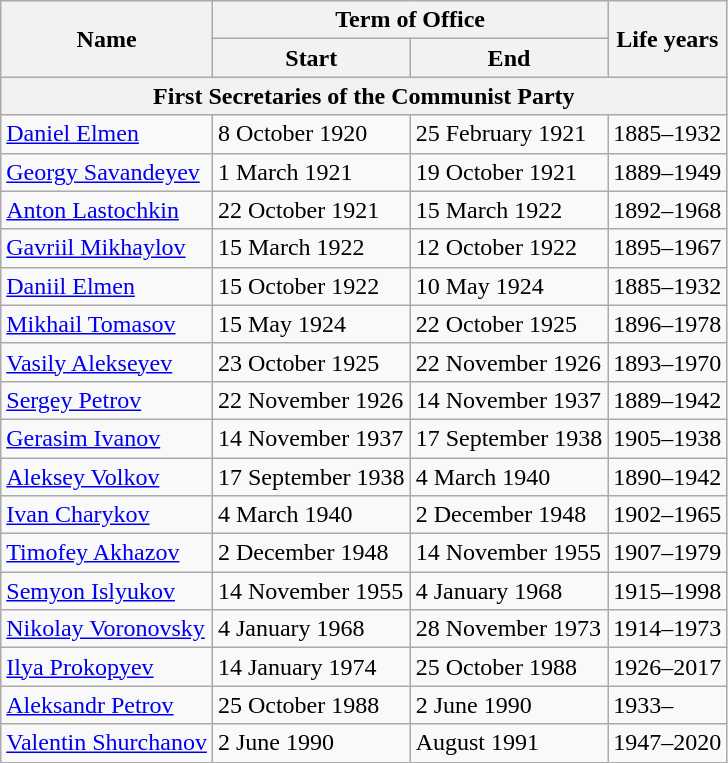<table class="wikitable">
<tr>
<th rowspan="2">Name</th>
<th colspan="2">Term of Office</th>
<th rowspan="2">Life years</th>
</tr>
<tr>
<th>Start</th>
<th>End</th>
</tr>
<tr>
<th colspan="4">First Secretaries of the Communist Party</th>
</tr>
<tr>
<td><a href='#'>Daniel Elmen</a></td>
<td>8 October 1920</td>
<td>25 February 1921</td>
<td>1885–1932</td>
</tr>
<tr>
<td><a href='#'>Georgy Savandeyev</a></td>
<td>1 March 1921</td>
<td>19 October 1921</td>
<td>1889–1949</td>
</tr>
<tr>
<td><a href='#'>Anton Lastochkin</a></td>
<td>22 October 1921</td>
<td>15 March 1922</td>
<td>1892–1968</td>
</tr>
<tr>
<td><a href='#'>Gavriil Mikhaylov</a></td>
<td>15 March 1922</td>
<td>12 October 1922</td>
<td>1895–1967</td>
</tr>
<tr>
<td><a href='#'>Daniil Elmen</a></td>
<td>15 October 1922</td>
<td>10 May 1924</td>
<td>1885–1932</td>
</tr>
<tr>
<td><a href='#'>Mikhail Tomasov</a></td>
<td>15 May 1924</td>
<td>22 October 1925</td>
<td>1896–1978</td>
</tr>
<tr>
<td><a href='#'>Vasily Alekseyev</a></td>
<td>23 October 1925</td>
<td>22 November 1926</td>
<td>1893–1970</td>
</tr>
<tr>
<td><a href='#'>Sergey Petrov</a></td>
<td>22 November 1926</td>
<td>14 November 1937</td>
<td>1889–1942</td>
</tr>
<tr>
<td><a href='#'>Gerasim Ivanov</a></td>
<td>14 November 1937</td>
<td>17 September 1938</td>
<td>1905–1938</td>
</tr>
<tr>
<td><a href='#'>Aleksey Volkov</a></td>
<td>17 September 1938</td>
<td>4 March 1940</td>
<td>1890–1942</td>
</tr>
<tr>
<td><a href='#'>Ivan Charykov</a></td>
<td>4 March 1940</td>
<td>2 December 1948</td>
<td>1902–1965</td>
</tr>
<tr>
<td><a href='#'>Timofey Akhazov</a></td>
<td>2 December 1948</td>
<td>14 November 1955</td>
<td>1907–1979</td>
</tr>
<tr>
<td><a href='#'>Semyon Islyukov</a></td>
<td>14 November 1955</td>
<td>4 January 1968</td>
<td>1915–1998</td>
</tr>
<tr>
<td><a href='#'>Nikolay Voronovsky</a></td>
<td>4 January 1968</td>
<td>28 November 1973</td>
<td>1914–1973</td>
</tr>
<tr>
<td><a href='#'>Ilya Prokopyev</a></td>
<td>14 January 1974</td>
<td>25 October 1988</td>
<td>1926–2017</td>
</tr>
<tr>
<td><a href='#'>Aleksandr Petrov</a></td>
<td>25 October 1988</td>
<td>2 June 1990</td>
<td>1933–</td>
</tr>
<tr>
<td><a href='#'>Valentin Shurchanov</a></td>
<td>2 June 1990</td>
<td>August 1991</td>
<td>1947–2020</td>
</tr>
</table>
